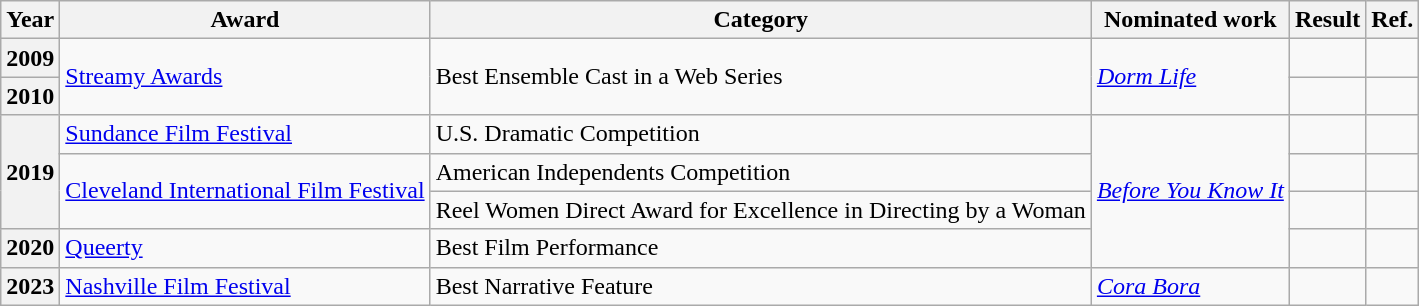<table class="wikitable sortable plainrowheaders">
<tr>
<th scope="col">Year</th>
<th scope="col">Award</th>
<th scope="col">Category</th>
<th scope="col">Nominated work</th>
<th scope="col">Result</th>
<th scope="col">Ref.</th>
</tr>
<tr>
<th scope="row">2009</th>
<td rowspan="2"><a href='#'>Streamy Awards</a></td>
<td rowspan="2">Best Ensemble Cast in a Web Series</td>
<td rowspan="2"><em><a href='#'>Dorm Life</a></em></td>
<td></td>
<td align="center"></td>
</tr>
<tr>
<th scope="row">2010</th>
<td></td>
<td align="center"></td>
</tr>
<tr>
<th scope="row" rowspan="3">2019</th>
<td><a href='#'>Sundance Film Festival</a></td>
<td>U.S. Dramatic Competition</td>
<td rowspan="4"><em><a href='#'>Before You Know It</a></em></td>
<td></td>
<td align="center"></td>
</tr>
<tr>
<td rowspan="2"><a href='#'>Cleveland International Film Festival</a></td>
<td>American Independents Competition</td>
<td></td>
<td align="center"></td>
</tr>
<tr>
<td>Reel Women Direct Award for Excellence in Directing by a Woman</td>
<td></td>
<td align="center"></td>
</tr>
<tr>
<th scope="row">2020</th>
<td><a href='#'>Queerty</a></td>
<td>Best Film Performance</td>
<td></td>
<td align="center"></td>
</tr>
<tr>
<th scope="row">2023</th>
<td><a href='#'>Nashville Film Festival</a></td>
<td>Best Narrative Feature</td>
<td><em><a href='#'>Cora Bora</a></em></td>
<td></td>
<td align="center"></td>
</tr>
</table>
